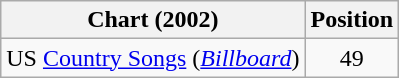<table class="wikitable sortable">
<tr>
<th scope="col">Chart (2002)</th>
<th scope="col">Position</th>
</tr>
<tr>
<td>US <a href='#'>Country Songs</a> (<em><a href='#'>Billboard</a></em>)</td>
<td align="center">49</td>
</tr>
</table>
